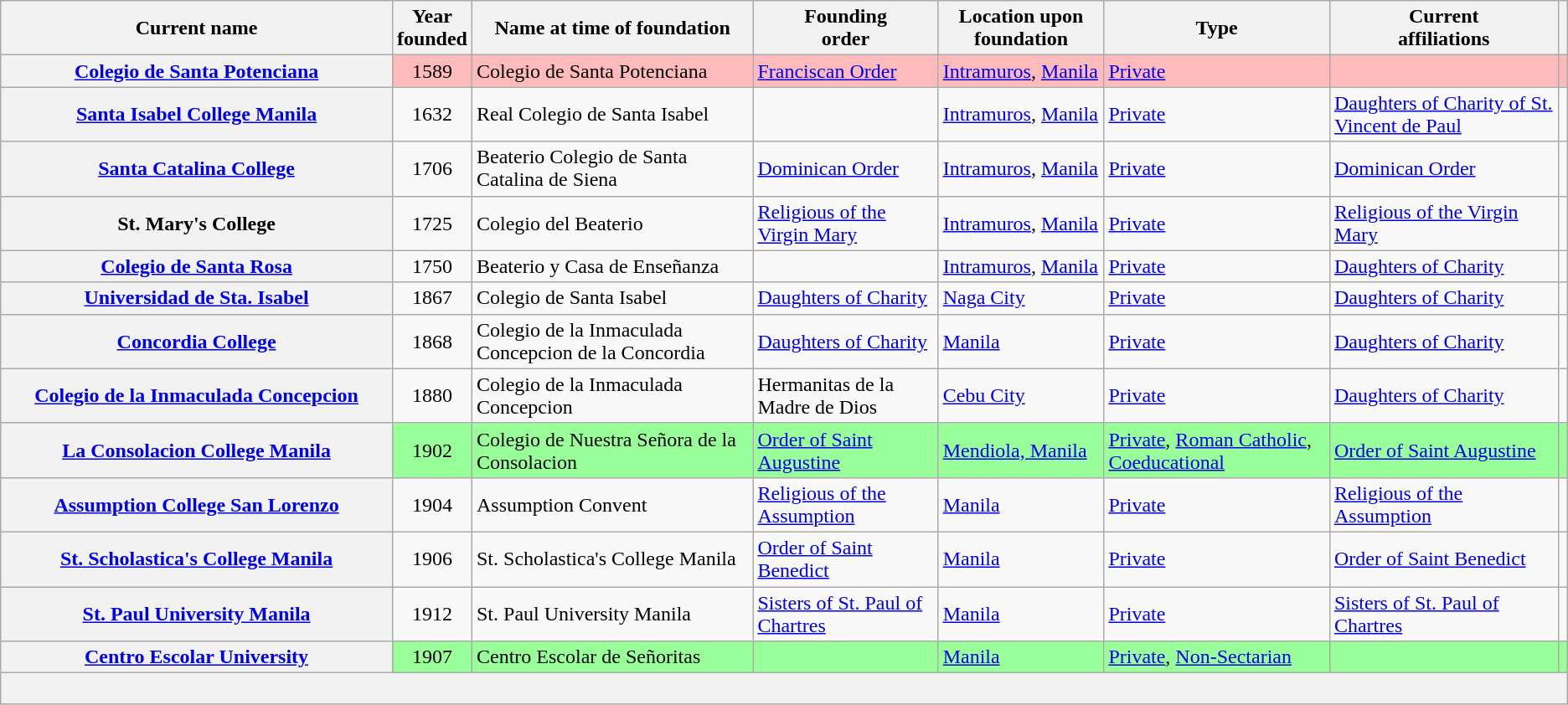<table class="wikitable sortable plainrowheaders">
<tr>
<th scope="col" style="width:25%;">Current name</th>
<th scope="col">Year<br>founded</th>
<th scope="col">Name at time of foundation</th>
<th scope="col">Founding<br>order</th>
<th scope="col">Location upon foundation</th>
<th scope="col">Type</th>
<th scope="col">Current<br>affiliations</th>
<th scope="col" class="unsortable"></th>
</tr>
<tr style="background:#ffbbbb;">
<th scope="row"><a href='#'>Colegio de Santa Potenciana</a></th>
<td style="text-align:center;">1589</td>
<td>Colegio de Santa Potenciana</td>
<td><a href='#'>Franciscan Order</a></td>
<td><a href='#'>Intramuros</a>, <a href='#'>Manila</a></td>
<td><a href='#'>Private</a></td>
<td></td>
<td style="text-align:center;"></td>
</tr>
<tr>
<th scope="row"><a href='#'>Santa Isabel College Manila</a></th>
<td style="text-align:center;">1632</td>
<td>Real Colegio de Santa Isabel</td>
<td></td>
<td><a href='#'>Intramuros</a>, <a href='#'>Manila</a></td>
<td><a href='#'>Private</a></td>
<td><a href='#'>Daughters of Charity of St. Vincent de Paul</a></td>
<td style="text-align:center;"></td>
</tr>
<tr>
<th scope="row"><a href='#'>Santa Catalina College</a></th>
<td style="text-align:center;">1706</td>
<td>Beaterio Colegio de Santa Catalina de Siena</td>
<td><a href='#'>Dominican Order</a></td>
<td><a href='#'>Intramuros</a>, <a href='#'>Manila</a></td>
<td><a href='#'>Private</a></td>
<td><a href='#'>Dominican Order</a></td>
<td style="text-align:center;"></td>
</tr>
<tr>
<th scope="row">St. Mary's College</th>
<td style="text-align:center;">1725</td>
<td>Colegio del Beaterio</td>
<td><a href='#'>Religious of the Virgin Mary</a></td>
<td><a href='#'>Intramuros</a>, <a href='#'>Manila</a></td>
<td><a href='#'>Private</a></td>
<td><a href='#'>Religious of the Virgin Mary</a></td>
<td style="text-align:center;"></td>
</tr>
<tr>
<th scope="row"><a href='#'>Colegio de Santa Rosa</a></th>
<td style="text-align:center;">1750</td>
<td>Beaterio y Casa de Enseñanza</td>
<td></td>
<td><a href='#'>Intramuros</a>, <a href='#'>Manila</a></td>
<td><a href='#'>Private</a></td>
<td><a href='#'>Daughters of Charity</a></td>
<td style="text-align:center;"></td>
</tr>
<tr>
<th scope="row"><a href='#'>Universidad de Sta. Isabel</a></th>
<td style="text-align:center;">1867</td>
<td>Colegio de Santa Isabel</td>
<td><a href='#'>Daughters of Charity</a></td>
<td><a href='#'>Naga City</a></td>
<td><a href='#'>Private</a></td>
<td><a href='#'>Daughters of Charity</a></td>
<td style="text-align:center;"></td>
</tr>
<tr>
<th scope="row"><a href='#'>Concordia College</a></th>
<td style="text-align:center;">1868</td>
<td>Colegio de la Inmaculada Concepcion de la Concordia</td>
<td><a href='#'>Daughters of Charity</a></td>
<td><a href='#'>Manila</a></td>
<td><a href='#'>Private</a></td>
<td><a href='#'>Daughters of Charity</a></td>
<td style="text-align:center;"></td>
</tr>
<tr>
<th scope="row"><a href='#'>Colegio de la Inmaculada Concepcion</a></th>
<td style="text-align:center;">1880</td>
<td>Colegio de la Inmaculada Concepcion</td>
<td>Hermanitas de la Madre de Dios</td>
<td><a href='#'>Cebu City</a></td>
<td><a href='#'>Private</a></td>
<td><a href='#'>Daughters of Charity</a></td>
<td style="text-align:center;"></td>
</tr>
<tr style="background:#9f9;">
<th scope="row"><a href='#'>La Consolacion College Manila</a></th>
<td style="text-align:center;">1902</td>
<td>Colegio de Nuestra Señora de la Consolacion</td>
<td><a href='#'>Order of Saint Augustine</a></td>
<td><a href='#'>Mendiola, Manila</a></td>
<td><a href='#'>Private</a>, <a href='#'>Roman Catholic</a>, <a href='#'>Coeducational</a></td>
<td><a href='#'>Order of Saint Augustine</a></td>
<td style="text-align:center;"></td>
</tr>
<tr>
<th scope="row"><a href='#'>Assumption College San Lorenzo</a></th>
<td style="text-align:center;">1904</td>
<td>Assumption Convent</td>
<td><a href='#'>Religious of the Assumption</a></td>
<td><a href='#'>Manila</a></td>
<td><a href='#'>Private</a></td>
<td><a href='#'>Religious of the Assumption</a></td>
<td style="text-align:center;"></td>
</tr>
<tr>
<th scope="row"><a href='#'>St. Scholastica's College Manila</a></th>
<td style="text-align:center;">1906</td>
<td>St. Scholastica's College Manila</td>
<td><a href='#'>Order of Saint Benedict</a></td>
<td><a href='#'>Manila</a></td>
<td><a href='#'>Private</a></td>
<td><a href='#'>Order of Saint Benedict</a></td>
<td style="text-align:center;"></td>
</tr>
<tr>
<th scope="row"><a href='#'>St. Paul University Manila</a></th>
<td style="text-align:center;">1912</td>
<td>St. Paul University Manila</td>
<td><a href='#'>Sisters of St. Paul of Chartres</a></td>
<td><a href='#'>Manila</a></td>
<td><a href='#'>Private</a></td>
<td><a href='#'>Sisters of St. Paul of Chartres</a></td>
<td style="text-align:center;"></td>
</tr>
<tr style="background:#9f9;">
<th scope="row"><a href='#'>Centro Escolar University</a></th>
<td style="text-align:center;">1907</td>
<td>Centro Escolar de Señoritas</td>
<td></td>
<td><a href='#'>Manila</a></td>
<td><a href='#'>Private</a>, <a href='#'>Non-Sectarian</a></td>
<td></td>
<td style="text-align:center;"></td>
</tr>
<tr class="sortbottom">
<th scope="row" colspan="8" style="border-top-style:double; font-size:95%;"><br></th>
</tr>
</table>
